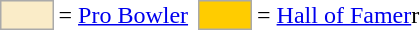<table>
<tr>
<td style="background-color:#faecc8; border:1px solid #aaaaaa; width:2em;"></td>
<td>= <a href='#'>Pro Bowler</a> </td>
<td></td>
<td style="background-color:#FFCC00; border:1px solid #aaaaaa; width:2em;"></td>
<td>= <a href='#'>Hall of Famer</a>r</td>
</tr>
</table>
